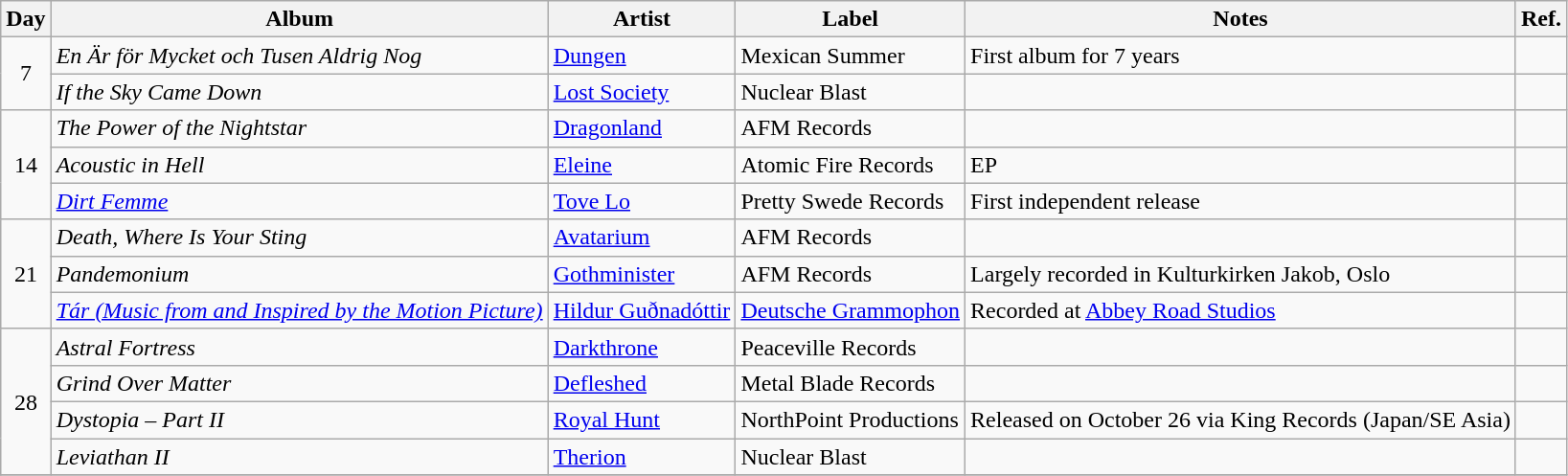<table class="wikitable">
<tr>
<th>Day</th>
<th>Album</th>
<th>Artist</th>
<th>Label</th>
<th>Notes</th>
<th>Ref.</th>
</tr>
<tr>
<td rowspan="2" style="text-align:center;">7</td>
<td><em>	En Är för Mycket och Tusen Aldrig Nog</em></td>
<td><a href='#'>Dungen</a></td>
<td>Mexican Summer</td>
<td>First album for 7 years</td>
<td></td>
</tr>
<tr>
<td><em>If the Sky Came Down</em></td>
<td><a href='#'>Lost Society</a></td>
<td>Nuclear Blast</td>
<td></td>
<td></td>
</tr>
<tr>
<td rowspan="3" style="text-align:center;">14</td>
<td><em>The Power of the Nightstar</em></td>
<td><a href='#'>Dragonland</a></td>
<td>AFM Records</td>
<td></td>
<td></td>
</tr>
<tr>
<td><em>Acoustic in Hell</em></td>
<td><a href='#'>Eleine</a></td>
<td>Atomic Fire Records</td>
<td>EP</td>
<td></td>
</tr>
<tr>
<td><em><a href='#'>Dirt Femme</a></em></td>
<td><a href='#'>Tove Lo</a></td>
<td>Pretty Swede Records</td>
<td>First independent release</td>
<td></td>
</tr>
<tr>
<td rowspan="3" style="text-align:center;">21</td>
<td><em>Death, Where Is Your Sting</em></td>
<td><a href='#'>Avatarium</a></td>
<td>AFM Records</td>
<td></td>
<td></td>
</tr>
<tr>
<td><em>Pandemonium</em></td>
<td><a href='#'>Gothminister</a></td>
<td>AFM Records</td>
<td>Largely recorded in Kulturkirken Jakob, Oslo</td>
<td></td>
</tr>
<tr>
<td><em><a href='#'>Tár (Music from and Inspired by the Motion Picture)</a></em></td>
<td><a href='#'>Hildur Guðnadóttir</a></td>
<td><a href='#'>Deutsche Grammophon</a></td>
<td>Recorded at <a href='#'>Abbey Road Studios</a></td>
<td></td>
</tr>
<tr>
<td rowspan="4" style="text-align:center;">28</td>
<td><em>Astral Fortress</em></td>
<td><a href='#'>Darkthrone</a></td>
<td>Peaceville Records</td>
<td></td>
<td></td>
</tr>
<tr>
<td><em>Grind Over Matter</em></td>
<td><a href='#'>Defleshed</a></td>
<td>Metal Blade Records</td>
<td></td>
<td></td>
</tr>
<tr>
<td><em>Dystopia – Part II</em></td>
<td><a href='#'>Royal Hunt</a></td>
<td>NorthPoint Productions</td>
<td>Released on October 26 via King Records (Japan/SE Asia)</td>
<td></td>
</tr>
<tr>
<td><em>Leviathan II</em></td>
<td><a href='#'>Therion</a></td>
<td>Nuclear Blast</td>
<td></td>
<td></td>
</tr>
<tr>
</tr>
</table>
